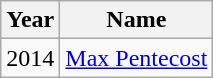<table class="wikitable">
<tr>
<th>Year</th>
<th>Name</th>
</tr>
<tr>
<td>2014</td>
<td><a href='#'>Max Pentecost</a></td>
</tr>
</table>
